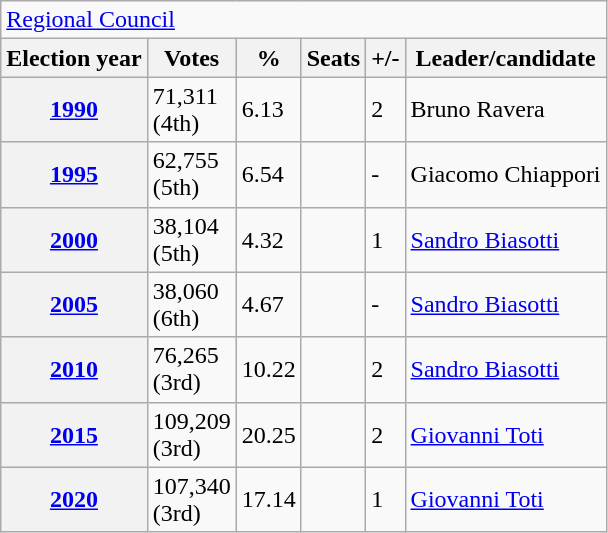<table class="wikitable">
<tr>
<td colspan="6"><a href='#'>Regional Council</a></td>
</tr>
<tr>
<th>Election year</th>
<th>Votes</th>
<th>%</th>
<th>Seats</th>
<th>+/-</th>
<th>Leader/candidate</th>
</tr>
<tr>
<th><a href='#'>1990</a></th>
<td>71,311<br>(4th)</td>
<td>6.13</td>
<td></td>
<td> 2</td>
<td>Bruno Ravera</td>
</tr>
<tr>
<th><a href='#'>1995</a></th>
<td>62,755<br>(5th)</td>
<td>6.54</td>
<td></td>
<td>-</td>
<td>Giacomo Chiappori</td>
</tr>
<tr>
<th><a href='#'>2000</a></th>
<td>38,104<br>(5th)</td>
<td>4.32</td>
<td></td>
<td> 1</td>
<td><a href='#'>Sandro Biasotti</a></td>
</tr>
<tr>
<th><a href='#'>2005</a></th>
<td>38,060<br>(6th)</td>
<td>4.67</td>
<td></td>
<td>-</td>
<td><a href='#'>Sandro Biasotti</a></td>
</tr>
<tr>
<th><a href='#'>2010</a></th>
<td>76,265<br>(3rd)</td>
<td>10.22</td>
<td></td>
<td> 2</td>
<td><a href='#'>Sandro Biasotti</a></td>
</tr>
<tr>
<th><a href='#'>2015</a></th>
<td>109,209<br>(3rd)</td>
<td>20.25</td>
<td></td>
<td> 2</td>
<td><a href='#'>Giovanni Toti</a></td>
</tr>
<tr>
<th><a href='#'>2020</a></th>
<td>107,340<br>(3rd)</td>
<td>17.14</td>
<td></td>
<td> 1</td>
<td><a href='#'>Giovanni Toti</a></td>
</tr>
</table>
